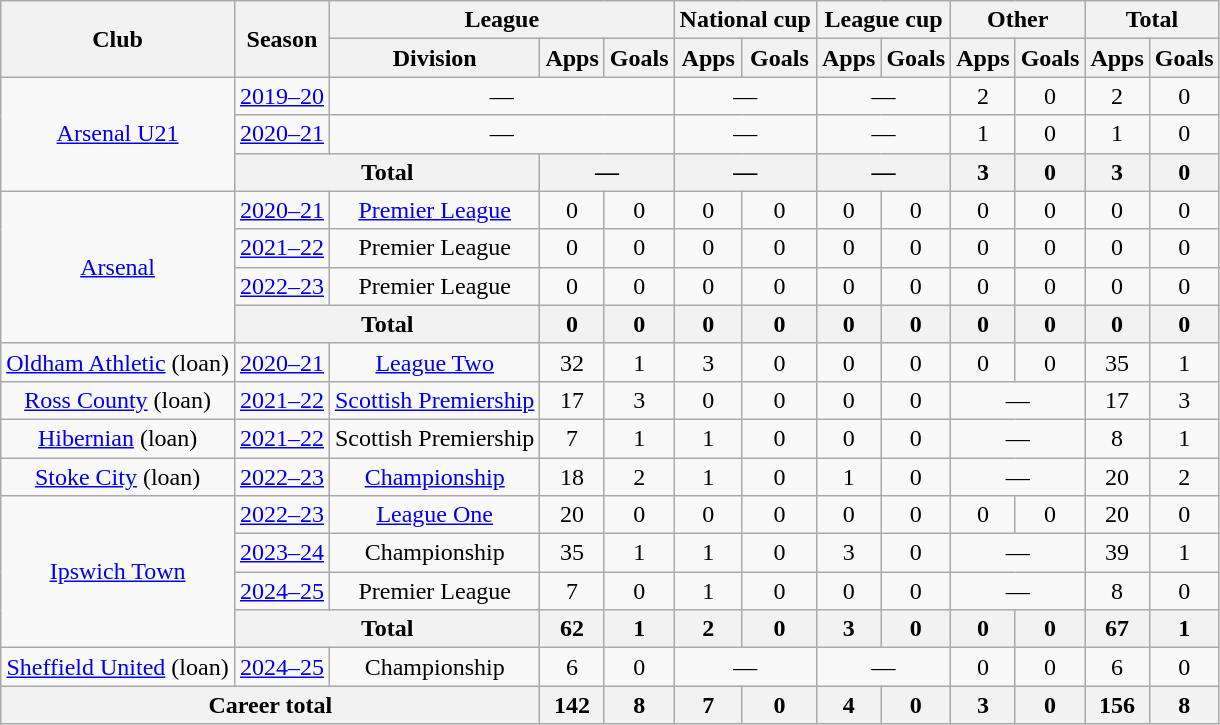<table class=wikitable style="text-align:center;">
<tr>
<th rowspan=2>Club</th>
<th rowspan=2>Season</th>
<th colspan=3>League</th>
<th colspan=2>National cup</th>
<th colspan=2>League cup</th>
<th colspan=2>Other</th>
<th colspan=2>Total</th>
</tr>
<tr>
<th>Division</th>
<th>Apps</th>
<th>Goals</th>
<th>Apps</th>
<th>Goals</th>
<th>Apps</th>
<th>Goals</th>
<th>Apps</th>
<th>Goals</th>
<th>Apps</th>
<th>Goals</th>
</tr>
<tr>
<td rowspan=3><a href='#'>Arsenal U21</a></td>
<td><a href='#'>2019–20</a></td>
<td colspan=3>—</td>
<td colspan="2">—</td>
<td colspan="2">—</td>
<td>2</td>
<td>0</td>
<td>2</td>
<td>0</td>
</tr>
<tr>
<td><a href='#'>2020–21</a></td>
<td colspan=3>—</td>
<td colspan="2">—</td>
<td colspan="2">—</td>
<td>1</td>
<td>0</td>
<td>1</td>
<td>0</td>
</tr>
<tr>
<th colspan="2">Total</th>
<th colspan="2">—</th>
<th colspan="2">—</th>
<th colspan="2">—</th>
<th>3</th>
<th>0</th>
<th>3</th>
<th>0</th>
</tr>
<tr>
<td rowspan=4><a href='#'>Arsenal</a></td>
<td><a href='#'>2020–21</a></td>
<td><a href='#'>Premier League</a></td>
<td>0</td>
<td>0</td>
<td>0</td>
<td>0</td>
<td>0</td>
<td>0</td>
<td>0</td>
<td>0</td>
<td>0</td>
<td>0</td>
</tr>
<tr>
<td><a href='#'>2021–22</a></td>
<td>Premier League</td>
<td>0</td>
<td>0</td>
<td>0</td>
<td>0</td>
<td>0</td>
<td>0</td>
<td>0</td>
<td>0</td>
<td>0</td>
<td>0</td>
</tr>
<tr>
<td><a href='#'>2022–23</a></td>
<td>Premier League</td>
<td>0</td>
<td>0</td>
<td>0</td>
<td>0</td>
<td>0</td>
<td>0</td>
<td>0</td>
<td>0</td>
<td>0</td>
<td>0</td>
</tr>
<tr>
<th colspan="2">Total</th>
<th>0</th>
<th>0</th>
<th>0</th>
<th>0</th>
<th>0</th>
<th>0</th>
<th>0</th>
<th>0</th>
<th>0</th>
<th>0</th>
</tr>
<tr>
<td><a href='#'>Oldham Athletic</a> (loan)</td>
<td><a href='#'>2020–21</a></td>
<td><a href='#'>League Two</a></td>
<td>32</td>
<td>1</td>
<td>3</td>
<td>0</td>
<td>0</td>
<td>0</td>
<td>0</td>
<td>0</td>
<td>35</td>
<td>1</td>
</tr>
<tr>
<td><a href='#'>Ross County</a> (loan)</td>
<td><a href='#'>2021–22</a></td>
<td><a href='#'>Scottish Premiership</a></td>
<td>17</td>
<td>3</td>
<td>0</td>
<td>0</td>
<td>0</td>
<td>0</td>
<td colspan="2">—</td>
<td>17</td>
<td>3</td>
</tr>
<tr>
<td><a href='#'>Hibernian</a> (loan)</td>
<td><a href='#'>2021–22</a></td>
<td>Scottish Premiership</td>
<td>7</td>
<td>1</td>
<td>1</td>
<td>0</td>
<td>0</td>
<td>0</td>
<td colspan="2">—</td>
<td>8</td>
<td>1</td>
</tr>
<tr>
<td><a href='#'>Stoke City</a> (loan)</td>
<td><a href='#'>2022–23</a></td>
<td><a href='#'>Championship</a></td>
<td>18</td>
<td>2</td>
<td>1</td>
<td>0</td>
<td>1</td>
<td>0</td>
<td colspan="2">—</td>
<td>20</td>
<td>2</td>
</tr>
<tr>
<td rowspan=4><a href='#'>Ipswich Town</a></td>
<td><a href='#'>2022–23</a></td>
<td><a href='#'>League One</a></td>
<td>20</td>
<td>0</td>
<td>0</td>
<td>0</td>
<td>0</td>
<td>0</td>
<td>0</td>
<td>0</td>
<td>20</td>
<td>0</td>
</tr>
<tr>
<td><a href='#'>2023–24</a></td>
<td>Championship</td>
<td>35</td>
<td>1</td>
<td>1</td>
<td>0</td>
<td>3</td>
<td>0</td>
<td colspan="2">—</td>
<td>39</td>
<td>1</td>
</tr>
<tr>
<td><a href='#'>2024–25</a></td>
<td>Premier League</td>
<td>7</td>
<td>0</td>
<td>1</td>
<td>0</td>
<td>0</td>
<td>0</td>
<td colspan="2">—</td>
<td>8</td>
<td>0</td>
</tr>
<tr>
<th colspan="2">Total</th>
<th>62</th>
<th>1</th>
<th>2</th>
<th>0</th>
<th>3</th>
<th>0</th>
<th>0</th>
<th>0</th>
<th>67</th>
<th>1</th>
</tr>
<tr>
<td><a href='#'>Sheffield United</a> (loan)</td>
<td><a href='#'>2024–25</a></td>
<td>Championship</td>
<td>6</td>
<td>0</td>
<td colspan="2">—</td>
<td colspan="2">—</td>
<td>0</td>
<td>0</td>
<td>6</td>
<td>0</td>
</tr>
<tr>
<th colspan=3>Career total</th>
<th>142</th>
<th>8</th>
<th>7</th>
<th>0</th>
<th>4</th>
<th>0</th>
<th>3</th>
<th>0</th>
<th>156</th>
<th>8</th>
</tr>
</table>
